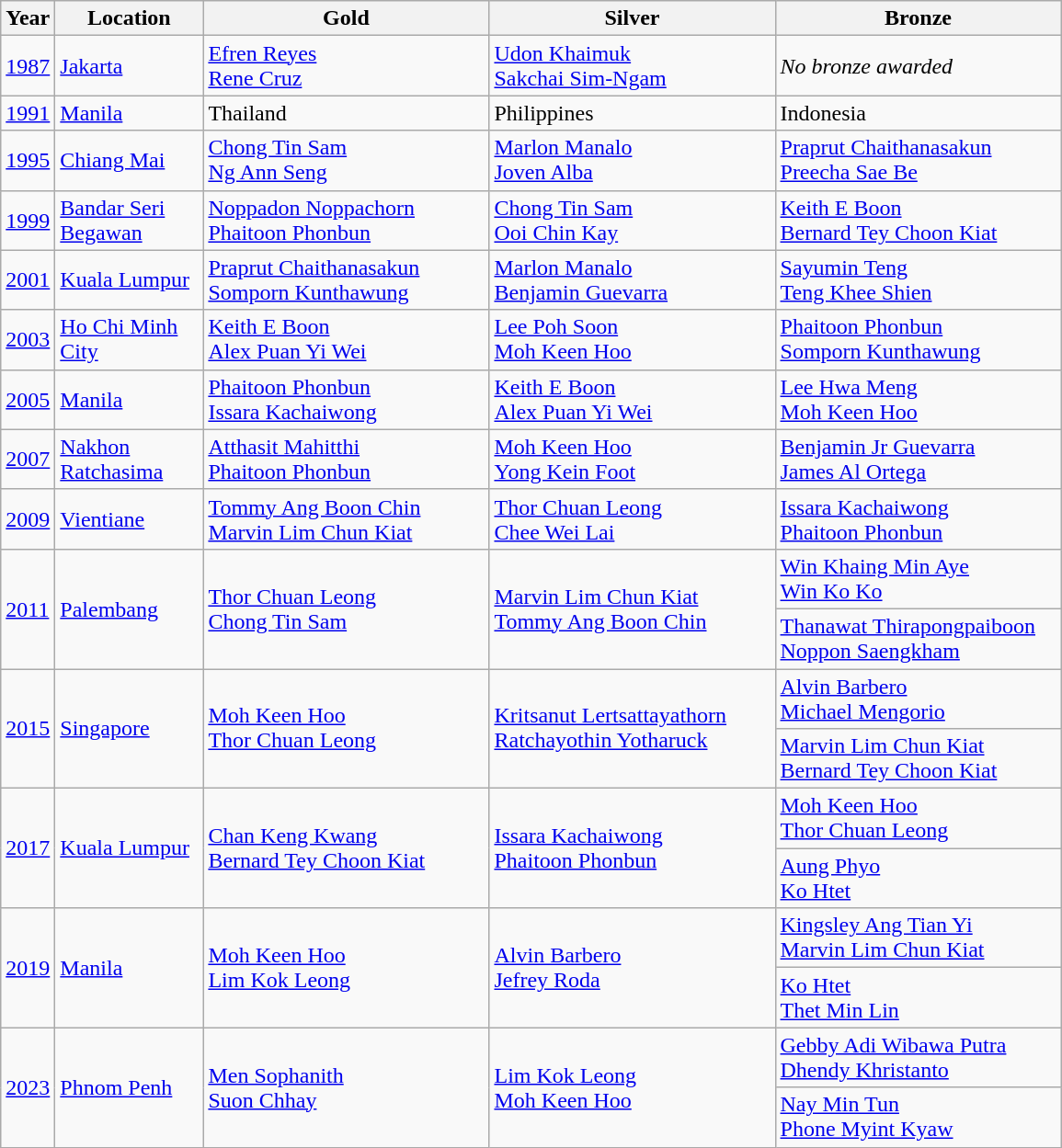<table class="wikitable">
<tr>
<th>Year</th>
<th width="100">Location</th>
<th width="200">Gold</th>
<th width="200">Silver</th>
<th width="200">Bronze</th>
</tr>
<tr>
<td><a href='#'>1987</a></td>
<td> <a href='#'>Jakarta</a></td>
<td> <a href='#'>Efren Reyes</a><br> <a href='#'>Rene Cruz</a></td>
<td> <a href='#'>Udon Khaimuk</a><br> <a href='#'>Sakchai Sim-Ngam</a></td>
<td><em>No bronze awarded</em></td>
</tr>
<tr>
<td><a href='#'>1991</a></td>
<td> <a href='#'>Manila</a></td>
<td> Thailand</td>
<td> Philippines</td>
<td> Indonesia</td>
</tr>
<tr>
<td><a href='#'>1995</a></td>
<td> <a href='#'>Chiang Mai</a></td>
<td> <a href='#'>Chong Tin Sam</a><br> <a href='#'>Ng Ann Seng</a></td>
<td> <a href='#'>Marlon Manalo</a><br> <a href='#'>Joven Alba</a></td>
<td> <a href='#'>Praprut Chaithanasakun</a><br> <a href='#'>Preecha Sae Be</a></td>
</tr>
<tr>
<td><a href='#'>1999</a></td>
<td> <a href='#'>Bandar Seri Begawan</a></td>
<td> <a href='#'>Noppadon Noppachorn</a><br> <a href='#'>Phaitoon Phonbun</a></td>
<td> <a href='#'>Chong Tin Sam</a><br> <a href='#'>Ooi Chin Kay</a></td>
<td> <a href='#'>Keith E Boon</a><br> <a href='#'>Bernard Tey Choon Kiat</a></td>
</tr>
<tr>
<td><a href='#'>2001</a></td>
<td> <a href='#'>Kuala Lumpur</a></td>
<td> <a href='#'>Praprut Chaithanasakun</a><br> <a href='#'>Somporn Kunthawung</a></td>
<td> <a href='#'>Marlon Manalo</a><br> <a href='#'>Benjamin Guevarra</a></td>
<td> <a href='#'>Sayumin Teng</a><br> <a href='#'>Teng Khee Shien</a></td>
</tr>
<tr>
<td><a href='#'>2003</a></td>
<td> <a href='#'>Ho Chi Minh City</a></td>
<td> <a href='#'>Keith E Boon</a><br> <a href='#'>Alex Puan Yi Wei</a></td>
<td> <a href='#'>Lee Poh Soon</a><br> <a href='#'>Moh Keen Hoo</a></td>
<td> <a href='#'>Phaitoon Phonbun</a><br> <a href='#'>Somporn Kunthawung</a></td>
</tr>
<tr>
<td><a href='#'>2005</a></td>
<td> <a href='#'>Manila</a></td>
<td> <a href='#'>Phaitoon Phonbun</a><br> <a href='#'>Issara Kachaiwong</a></td>
<td> <a href='#'>Keith E Boon</a><br> <a href='#'>Alex Puan Yi Wei</a></td>
<td> <a href='#'>Lee Hwa Meng</a><br> <a href='#'>Moh Keen Hoo</a></td>
</tr>
<tr>
<td><a href='#'>2007</a></td>
<td> <a href='#'>Nakhon Ratchasima</a></td>
<td> <a href='#'>Atthasit Mahitthi</a><br> <a href='#'>Phaitoon Phonbun</a></td>
<td> <a href='#'>Moh Keen Hoo</a><br> <a href='#'>Yong Kein Foot</a></td>
<td> <a href='#'>Benjamin Jr Guevarra</a><br> <a href='#'>James Al Ortega</a></td>
</tr>
<tr>
<td><a href='#'>2009</a></td>
<td> <a href='#'>Vientiane</a></td>
<td> <a href='#'>Tommy Ang Boon Chin</a><br> <a href='#'>Marvin Lim Chun Kiat</a></td>
<td> <a href='#'>Thor Chuan Leong</a><br> <a href='#'>Chee Wei Lai</a></td>
<td> <a href='#'>Issara Kachaiwong</a><br> <a href='#'>Phaitoon Phonbun</a></td>
</tr>
<tr>
<td rowspan=2><a href='#'>2011</a></td>
<td rowspan=2> <a href='#'>Palembang</a></td>
<td rowspan=2> <a href='#'>Thor Chuan Leong</a><br> <a href='#'>Chong Tin Sam</a></td>
<td rowspan=2> <a href='#'>Marvin Lim Chun Kiat</a><br> <a href='#'>Tommy Ang Boon Chin</a></td>
<td> <a href='#'>Win Khaing Min Aye</a><br> <a href='#'>Win Ko Ko</a></td>
</tr>
<tr>
<td> <a href='#'>Thanawat Thirapongpaiboon</a><br> <a href='#'>Noppon Saengkham</a></td>
</tr>
<tr>
<td rowspan=2><a href='#'>2015</a></td>
<td rowspan=2> <a href='#'>Singapore</a></td>
<td rowspan=2> <a href='#'>Moh Keen Hoo</a><br> <a href='#'>Thor Chuan Leong</a></td>
<td rowspan=2> <a href='#'>Kritsanut Lertsattayathorn</a><br> <a href='#'>Ratchayothin Yotharuck</a></td>
<td> <a href='#'>Alvin Barbero</a><br> <a href='#'>Michael Mengorio</a></td>
</tr>
<tr>
<td> <a href='#'>Marvin Lim Chun Kiat</a><br> <a href='#'>Bernard Tey Choon Kiat</a></td>
</tr>
<tr>
<td rowspan=2><a href='#'>2017</a></td>
<td rowspan=2> <a href='#'>Kuala Lumpur</a></td>
<td rowspan=2> <a href='#'>Chan Keng Kwang</a><br> <a href='#'>Bernard Tey Choon Kiat</a></td>
<td rowspan=2> <a href='#'>Issara Kachaiwong</a><br> <a href='#'>Phaitoon Phonbun</a></td>
<td> <a href='#'>Moh Keen Hoo</a><br> <a href='#'>Thor Chuan Leong</a></td>
</tr>
<tr>
<td> <a href='#'>Aung Phyo</a><br> <a href='#'>Ko Htet</a></td>
</tr>
<tr>
<td rowspan=2><a href='#'>2019</a></td>
<td rowspan=2> <a href='#'>Manila</a></td>
<td rowspan=2> <a href='#'>Moh Keen Hoo</a><br> <a href='#'>Lim Kok Leong</a></td>
<td rowspan=2> <a href='#'>Alvin Barbero</a><br> <a href='#'>Jefrey Roda</a></td>
<td> <a href='#'>Kingsley Ang Tian Yi</a><br> <a href='#'>Marvin Lim Chun Kiat</a></td>
</tr>
<tr>
<td> <a href='#'>Ko Htet</a><br> <a href='#'>Thet Min Lin</a></td>
</tr>
<tr>
<td rowspan=2><a href='#'>2023</a></td>
<td rowspan=2> <a href='#'>Phnom Penh</a></td>
<td rowspan=2> <a href='#'>Men Sophanith</a><br> <a href='#'>Suon Chhay</a></td>
<td rowspan=2> <a href='#'>Lim Kok Leong</a><br> <a href='#'>Moh Keen Hoo</a></td>
<td> <a href='#'>Gebby Adi Wibawa Putra</a><br> <a href='#'>Dhendy Khristanto</a></td>
</tr>
<tr>
<td> <a href='#'>Nay Min Tun</a><br> <a href='#'>Phone Myint Kyaw</a></td>
</tr>
</table>
